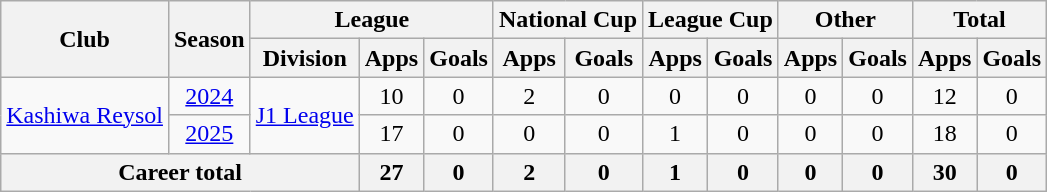<table class=wikitable style=text-align:center>
<tr>
<th rowspan="2">Club</th>
<th rowspan="2">Season</th>
<th colspan="3">League</th>
<th colspan="2">National Cup</th>
<th colspan="2">League Cup</th>
<th colspan="2">Other</th>
<th colspan="2">Total</th>
</tr>
<tr>
<th>Division</th>
<th>Apps</th>
<th>Goals</th>
<th>Apps</th>
<th>Goals</th>
<th>Apps</th>
<th>Goals</th>
<th>Apps</th>
<th>Goals</th>
<th>Apps</th>
<th>Goals</th>
</tr>
<tr>
<td rowspan="2"><a href='#'>Kashiwa Reysol</a></td>
<td><a href='#'>2024</a></td>
<td rowspan="2"><a href='#'>J1 League</a></td>
<td>10</td>
<td>0</td>
<td>2</td>
<td>0</td>
<td>0</td>
<td>0</td>
<td>0</td>
<td>0</td>
<td>12</td>
<td>0</td>
</tr>
<tr>
<td><a href='#'>2025</a></td>
<td>17</td>
<td>0</td>
<td>0</td>
<td>0</td>
<td>1</td>
<td>0</td>
<td>0</td>
<td>0</td>
<td>18</td>
<td>0</td>
</tr>
<tr>
<th colspan="3"><strong>Career total</strong></th>
<th>27</th>
<th>0</th>
<th>2</th>
<th>0</th>
<th>1</th>
<th>0</th>
<th>0</th>
<th>0</th>
<th>30</th>
<th>0</th>
</tr>
</table>
